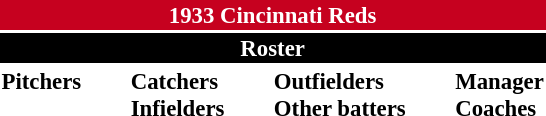<table class="toccolours" style="font-size: 95%;">
<tr>
<th colspan="10" style="background-color: #c6011f; color: white; text-align: center;">1933 Cincinnati Reds</th>
</tr>
<tr>
<td colspan="10" style="background-color: black; color: white; text-align: center;"><strong>Roster</strong></td>
</tr>
<tr>
<td valign="top"><strong>Pitchers</strong><br>








</td>
<td width="25px"></td>
<td valign="top"><strong>Catchers</strong><br>



<strong>Infielders</strong>








</td>
<td width="25px"></td>
<td valign="top"><strong>Outfielders</strong><br>



<strong>Other batters</strong>
</td>
<td width="25px"></td>
<td valign="top"><strong>Manager</strong><br>
<strong>Coaches</strong>
</td>
</tr>
</table>
